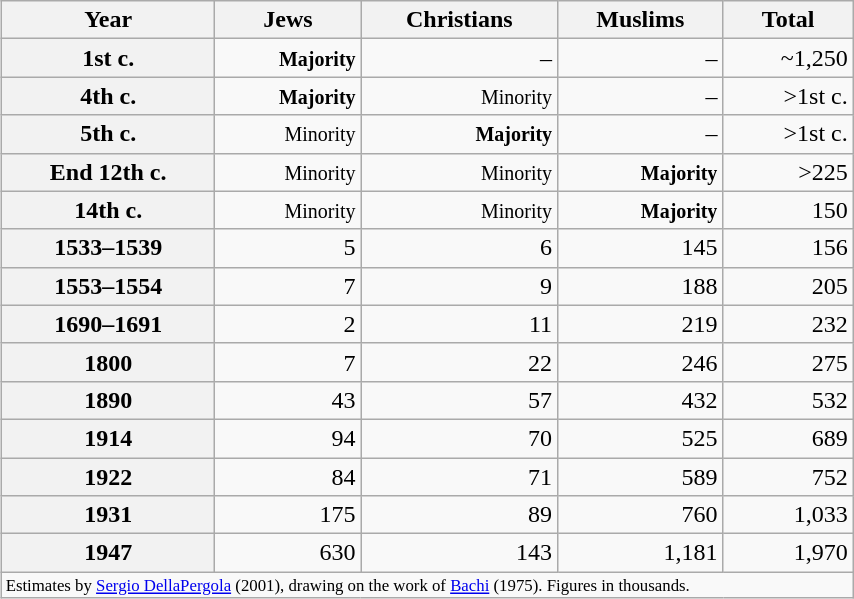<table class="wikitable plainrowheaders" style="text-align:right; float:right; width:45%">
<tr>
<th scope="col">Year</th>
<th scope="col">Jews</th>
<th scope="col">Christians</th>
<th scope="col">Muslims</th>
<th scope="col">Total</th>
</tr>
<tr>
<th scope="row">1st c.</th>
<td><small><strong>Majority</strong></small></td>
<td>–</td>
<td>–</td>
<td>~1,250</td>
</tr>
<tr>
<th scope="row">4th c.</th>
<td><small><strong>Majority</strong></small></td>
<td><small>Minority</small></td>
<td>–</td>
<td>>1st c.</td>
</tr>
<tr>
<th scope="row">5th c.</th>
<td><small>Minority</small></td>
<td><small><strong>Majority</strong></small></td>
<td>–</td>
<td>>1st c.</td>
</tr>
<tr>
<th scope="row">End 12th c.</th>
<td><small>Minority</small></td>
<td><small>Minority</small></td>
<td><small><strong>Majority</strong></small></td>
<td>>225</td>
</tr>
<tr>
<th scope="row">14th c.</th>
<td><small>Minority</small></td>
<td><small>Minority</small></td>
<td><small><strong>Majority</strong></small></td>
<td>150</td>
</tr>
<tr>
<th scope="row">1533–1539</th>
<td>5</td>
<td>6</td>
<td>145</td>
<td>156</td>
</tr>
<tr>
<th scope="row">1553–1554</th>
<td>7</td>
<td>9</td>
<td>188</td>
<td>205</td>
</tr>
<tr>
<th scope="row">1690–1691</th>
<td>2</td>
<td>11</td>
<td>219</td>
<td>232</td>
</tr>
<tr>
<th scope="row">1800</th>
<td>7</td>
<td>22</td>
<td>246</td>
<td>275</td>
</tr>
<tr>
<th scope="row">1890</th>
<td>43</td>
<td>57</td>
<td>432</td>
<td>532</td>
</tr>
<tr>
<th scope="row">1914</th>
<td>94</td>
<td>70</td>
<td>525</td>
<td>689</td>
</tr>
<tr>
<th scope="row">1922</th>
<td>84</td>
<td>71</td>
<td>589</td>
<td>752</td>
</tr>
<tr>
<th scope="row">1931</th>
<td>175</td>
<td>89</td>
<td>760</td>
<td>1,033</td>
</tr>
<tr>
<th scope="row">1947</th>
<td>630</td>
<td>143</td>
<td>1,181</td>
<td>1,970</td>
</tr>
<tr class="sortbottom">
<td colspan="7" span style="font-size:70%;" align=left>Estimates by <a href='#'>Sergio DellaPergola</a> (2001), drawing on the work of <a href='#'>Bachi</a> (1975). Figures in thousands.</td>
</tr>
</table>
